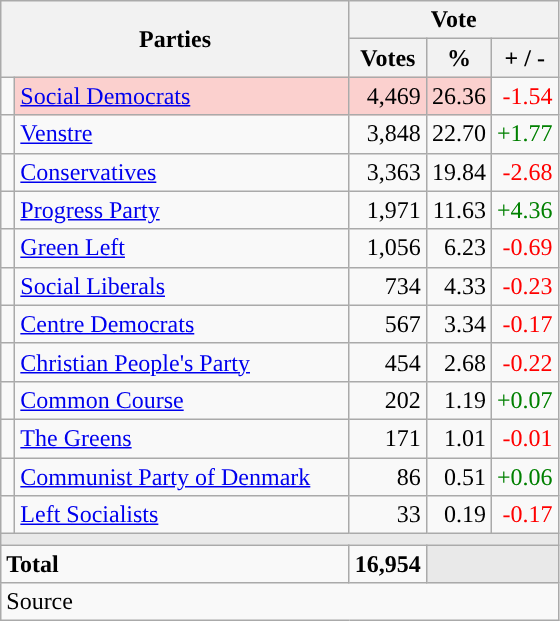<table class="wikitable" style="text-align:right;">
<tr>
<th style="text-align:centre;" rowspan="2" colspan="2" width="225">Parties</th>
<th colspan="3">Vote</th>
</tr>
<tr>
<th width="15">Votes</th>
<th width="15">%</th>
<th width="15">+ / -</th>
</tr>
<tr>
<td width="2" style="color:inherit;background:"></td>
<td bgcolor=#fbd0ce  align="left"><a href='#'>Social Democrats</a></td>
<td bgcolor=#fbd0ce>4,469</td>
<td bgcolor=#fbd0ce>26.36</td>
<td style=color:red;>-1.54</td>
</tr>
<tr>
<td width="2" style="color:inherit;background:"></td>
<td align="left"><a href='#'>Venstre</a></td>
<td>3,848</td>
<td>22.70</td>
<td style=color:green;>+1.77</td>
</tr>
<tr>
<td width="2" style="color:inherit;background:"></td>
<td align="left"><a href='#'>Conservatives</a></td>
<td>3,363</td>
<td>19.84</td>
<td style=color:red;>-2.68</td>
</tr>
<tr>
<td width="2" style="color:inherit;background:"></td>
<td align="left"><a href='#'>Progress Party</a></td>
<td>1,971</td>
<td>11.63</td>
<td style=color:green;>+4.36</td>
</tr>
<tr>
<td width="2" style="color:inherit;background:"></td>
<td align="left"><a href='#'>Green Left</a></td>
<td>1,056</td>
<td>6.23</td>
<td style=color:red;>-0.69</td>
</tr>
<tr>
<td width="2" style="color:inherit;background:"></td>
<td align="left"><a href='#'>Social Liberals</a></td>
<td>734</td>
<td>4.33</td>
<td style=color:red;>-0.23</td>
</tr>
<tr>
<td width="2" style="color:inherit;background:"></td>
<td align="left"><a href='#'>Centre Democrats</a></td>
<td>567</td>
<td>3.34</td>
<td style=color:red;>-0.17</td>
</tr>
<tr>
<td width="2" style="color:inherit;background:"></td>
<td align="left"><a href='#'>Christian People's Party</a></td>
<td>454</td>
<td>2.68</td>
<td style=color:red;>-0.22</td>
</tr>
<tr>
<td width="2" style="color:inherit;background:"></td>
<td align="left"><a href='#'>Common Course</a></td>
<td>202</td>
<td>1.19</td>
<td style=color:green;>+0.07</td>
</tr>
<tr>
<td width="2" style="color:inherit;background:"></td>
<td align="left"><a href='#'>The Greens</a></td>
<td>171</td>
<td>1.01</td>
<td style=color:red;>-0.01</td>
</tr>
<tr>
<td width="2" style="color:inherit;background:"></td>
<td align="left"><a href='#'>Communist Party of Denmark</a></td>
<td>86</td>
<td>0.51</td>
<td style=color:green;>+0.06</td>
</tr>
<tr>
<td width="2" style="color:inherit;background:"></td>
<td align="left"><a href='#'>Left Socialists</a></td>
<td>33</td>
<td>0.19</td>
<td style=color:red;>-0.17</td>
</tr>
<tr>
<td colspan="7" bgcolor="#E9E9E9"></td>
</tr>
<tr>
<td align="left" colspan="2"><strong>Total</strong></td>
<td><strong>16,954</strong></td>
<td bgcolor="#E9E9E9" colspan="2"></td>
</tr>
<tr>
<td align="left" colspan="6">Source</td>
</tr>
</table>
